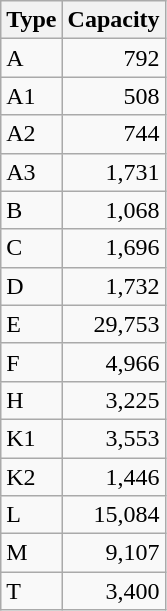<table class="wikitable">
<tr>
<th>Type</th>
<th>Capacity</th>
</tr>
<tr>
<td>A</td>
<td align=right>792</td>
</tr>
<tr>
<td>A1</td>
<td align=right>508</td>
</tr>
<tr>
<td>A2</td>
<td align=right>744</td>
</tr>
<tr>
<td>A3</td>
<td align=right>1,731</td>
</tr>
<tr>
<td>B</td>
<td align=right>1,068</td>
</tr>
<tr>
<td>C</td>
<td align=right>1,696</td>
</tr>
<tr>
<td>D</td>
<td align=right>1,732</td>
</tr>
<tr>
<td>E</td>
<td align=right>29,753</td>
</tr>
<tr>
<td>F</td>
<td align=right>4,966</td>
</tr>
<tr>
<td>H</td>
<td align=right>3,225</td>
</tr>
<tr>
<td>K1</td>
<td align=right>3,553</td>
</tr>
<tr>
<td>K2</td>
<td align=right>1,446</td>
</tr>
<tr>
<td>L</td>
<td align=right>15,084</td>
</tr>
<tr>
<td>M</td>
<td align=right>9,107</td>
</tr>
<tr>
<td>T</td>
<td align=right>3,400</td>
</tr>
</table>
